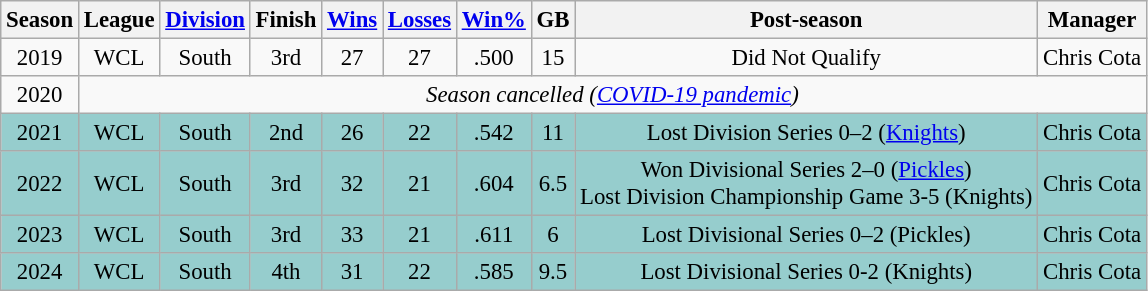<table class="wikitable" style="text-align:center; font-size:95%">
<tr>
<th scope="col">Season</th>
<th scope="col">League</th>
<th scope="col"><a href='#'>Division</a></th>
<th scope="col">Finish</th>
<th scope="col"><a href='#'>Wins</a></th>
<th scope="col"><a href='#'>Losses</a></th>
<th scope="col"><a href='#'>Win%</a></th>
<th scope="col">GB</th>
<th scope="col">Post-season</th>
<th scope="col">Manager</th>
</tr>
<tr>
<td>2019</td>
<td>WCL</td>
<td>South</td>
<td>3rd</td>
<td>27</td>
<td>27</td>
<td>.500</td>
<td>15</td>
<td>Did Not Qualify</td>
<td>Chris Cota</td>
</tr>
<tr>
<td>2020</td>
<td colspan="9"><em>Season cancelled (<a href='#'>COVID-19 pandemic</a>)</td>
</tr>
<tr>
<td bgcolor="#96CDCD">2021</td>
<td bgcolor="#96CDCD">WCL</td>
<td bgcolor="#96CDCD">South</td>
<td bgcolor="#96CDCD">2nd</td>
<td bgcolor="#96CDCD">26</td>
<td bgcolor="#96CDCD">22</td>
<td bgcolor="#96CDCD">.542</td>
<td bgcolor="#96CDCD">11</td>
<td bgcolor="#96CDCD">Lost Division Series 0–2 (<a href='#'>Knights</a>)</td>
<td bgcolor="#96CDCD">Chris Cota</td>
</tr>
<tr>
<td bgcolor="#96CDCD">2022</td>
<td bgcolor="#96CDCD">WCL</td>
<td bgcolor="#96CDCD">South</td>
<td bgcolor="#96CDCD">3rd</td>
<td bgcolor="#96CDCD">32</td>
<td bgcolor="#96CDCD">21</td>
<td bgcolor="#96CDCD">.604</td>
<td bgcolor="#96CDCD">6.5</td>
<td bgcolor="#96CDCD">Won Divisional Series 2–0 (<a href='#'>Pickles</a>) <br> Lost Division Championship Game 3-5 (Knights)</td>
<td bgcolor="#96CDCD">Chris Cota</td>
</tr>
<tr>
<td bgcolor="#96CDCD">2023</td>
<td bgcolor="#96CDCD">WCL</td>
<td bgcolor="#96CDCD">South</td>
<td bgcolor="#96CDCD">3rd</td>
<td bgcolor="#96CDCD">33</td>
<td bgcolor="#96CDCD">21</td>
<td bgcolor="#96CDCD">.611</td>
<td bgcolor="#96CDCD">6</td>
<td bgcolor="#96CDCD">Lost Divisional Series 0–2 (Pickles)</td>
<td bgcolor="#96CDCD">Chris Cota</td>
</tr>
<tr>
<td bgcolor="#96CDCD">2024</td>
<td bgcolor="#96CDCD">WCL</td>
<td bgcolor="#96CDCD">South</td>
<td bgcolor="#96CDCD">4th</td>
<td bgcolor="#96CDCD">31</td>
<td bgcolor="#96CDCD">22</td>
<td bgcolor="#96CDCD">.585</td>
<td bgcolor="#96CDCD">9.5</td>
<td bgcolor="#96CDCD">Lost Divisional Series 0-2 (Knights)</td>
<td bgcolor="#96CDCD">Chris Cota</td>
</tr>
</table>
